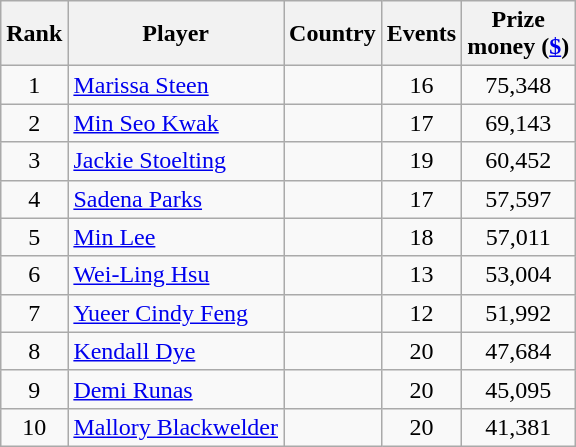<table class="wikitable">
<tr>
<th>Rank</th>
<th>Player</th>
<th>Country</th>
<th>Events</th>
<th>Prize <br>money (<a href='#'>$</a>)</th>
</tr>
<tr>
<td align=center>1</td>
<td><a href='#'>Marissa Steen</a></td>
<td></td>
<td align=center>16</td>
<td align=center>75,348</td>
</tr>
<tr>
<td align=center>2</td>
<td><a href='#'>Min Seo Kwak</a></td>
<td></td>
<td align=center>17</td>
<td align=center>69,143</td>
</tr>
<tr>
<td align=center>3</td>
<td><a href='#'>Jackie Stoelting</a></td>
<td></td>
<td align=center>19</td>
<td align=center>60,452</td>
</tr>
<tr>
<td align=center>4</td>
<td><a href='#'>Sadena Parks</a></td>
<td></td>
<td align=center>17</td>
<td align=center>57,597</td>
</tr>
<tr>
<td align=center>5</td>
<td><a href='#'>Min Lee</a></td>
<td></td>
<td align=center>18</td>
<td align=center>57,011</td>
</tr>
<tr>
<td align=center>6</td>
<td><a href='#'>Wei-Ling Hsu</a></td>
<td></td>
<td align=center>13</td>
<td align=center>53,004</td>
</tr>
<tr>
<td align=center>7</td>
<td><a href='#'>Yueer Cindy Feng</a></td>
<td></td>
<td align=center>12</td>
<td align=center>51,992</td>
</tr>
<tr>
<td align=center>8</td>
<td><a href='#'>Kendall Dye</a></td>
<td></td>
<td align=center>20</td>
<td align=center>47,684</td>
</tr>
<tr>
<td align=center>9</td>
<td><a href='#'>Demi Runas</a></td>
<td></td>
<td align=center>20</td>
<td align=center>45,095</td>
</tr>
<tr>
<td align=center>10</td>
<td><a href='#'>Mallory Blackwelder</a></td>
<td></td>
<td align=center>20</td>
<td align=center>41,381</td>
</tr>
</table>
